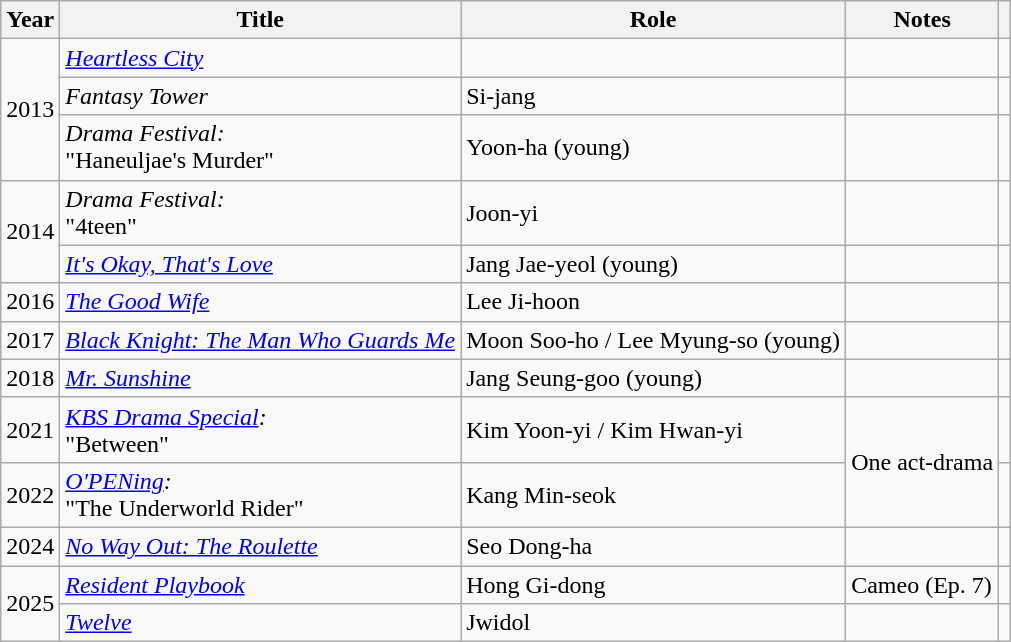<table class="wikitable">
<tr>
<th>Year</th>
<th>Title</th>
<th>Role</th>
<th>Notes</th>
<th></th>
</tr>
<tr>
<td rowspan="3">2013</td>
<td><em><a href='#'>Heartless City</a></em></td>
<td></td>
<td></td>
<td></td>
</tr>
<tr>
<td><em>Fantasy Tower</em></td>
<td>Si-jang</td>
<td></td>
<td></td>
</tr>
<tr>
<td><em>Drama Festival:</em><br>"Haneuljae's Murder"</td>
<td>Yoon-ha (young)</td>
<td></td>
<td></td>
</tr>
<tr>
<td rowspan=2>2014</td>
<td><em>Drama Festival:</em><br>"4teen"</td>
<td>Joon-yi</td>
<td></td>
<td></td>
</tr>
<tr>
<td><em><a href='#'>It's Okay, That's Love</a></em></td>
<td>Jang Jae-yeol (young)</td>
<td></td>
<td></td>
</tr>
<tr>
<td>2016</td>
<td><em><a href='#'>The Good Wife</a></em></td>
<td>Lee Ji-hoon</td>
<td></td>
<td></td>
</tr>
<tr>
<td>2017</td>
<td><em><a href='#'>Black Knight: The Man Who Guards Me</a></em></td>
<td>Moon Soo-ho / Lee Myung-so (young)</td>
<td></td>
<td></td>
</tr>
<tr>
<td>2018</td>
<td><em><a href='#'>Mr. Sunshine</a></em></td>
<td>Jang Seung-goo (young)</td>
<td></td>
<td></td>
</tr>
<tr>
<td>2021</td>
<td><em><a href='#'>KBS Drama Special</a>:</em><br>"Between"</td>
<td>Kim Yoon-yi / Kim Hwan-yi</td>
<td rowspan="2">One act-drama</td>
<td></td>
</tr>
<tr>
<td>2022</td>
<td><em><a href='#'>O'PENing</a>:</em><br>"The Underworld Rider"</td>
<td>Kang Min-seok</td>
<td></td>
</tr>
<tr>
<td>2024</td>
<td><em><a href='#'>No Way Out: The Roulette</a></em></td>
<td>Seo Dong-ha</td>
<td></td>
<td></td>
</tr>
<tr>
<td rowspan="2">2025</td>
<td><em><a href='#'>Resident Playbook</a></em></td>
<td>Hong Gi-dong</td>
<td>Cameo (Ep. 7)</td>
<td></td>
</tr>
<tr>
<td><em><a href='#'>Twelve</a></em></td>
<td>Jwidol</td>
<td></td>
<td></td>
</tr>
</table>
